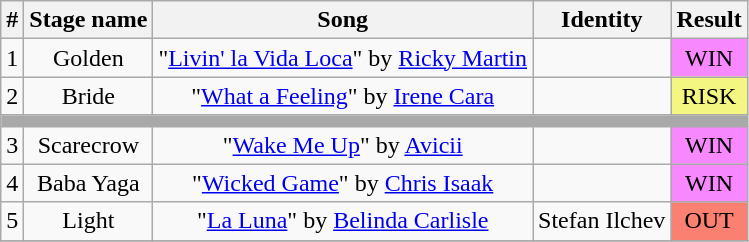<table class="wikitable plainrowheaders" style="text-align: center;">
<tr>
<th>#</th>
<th>Stage name</th>
<th>Song</th>
<th>Identity</th>
<th>Result</th>
</tr>
<tr>
<td>1</td>
<td>Golden</td>
<td>"<a href='#'>Livin' la Vida Loca</a>" by <a href='#'>Ricky Martin</a></td>
<td></td>
<td bgcolor="#F888FD">WIN</td>
</tr>
<tr>
<td>2</td>
<td>Bride</td>
<td>"<a href='#'>What a Feeling</a>" by <a href='#'>Irene Cara</a></td>
<td></td>
<td bgcolor="#F3F781">RISK</td>
</tr>
<tr>
<td colspan="5" style="background:darkgray"></td>
</tr>
<tr>
<td>3</td>
<td>Scarecrow</td>
<td>"<a href='#'>Wake Me Up</a>" by <a href='#'>Avicii</a></td>
<td></td>
<td bgcolor="#F888FD">WIN</td>
</tr>
<tr>
<td>4</td>
<td>Baba Yaga</td>
<td>"<a href='#'>Wicked Game</a>" by <a href='#'>Chris Isaak</a></td>
<td></td>
<td bgcolor="#F888FD">WIN</td>
</tr>
<tr>
<td>5</td>
<td>Light</td>
<td>"<a href='#'>La Luna</a>" by <a href='#'>Belinda Carlisle</a></td>
<td>Stefan Ilchev</td>
<td bgcolor=salmon>OUT</td>
</tr>
<tr>
</tr>
</table>
